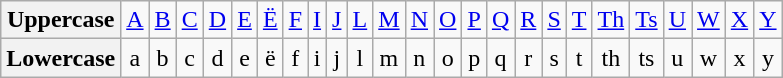<table class="wikitable" style="text-align: center;">
<tr>
<th>Uppercase</th>
<td><a href='#'>A</a></td>
<td><a href='#'>B</a></td>
<td><a href='#'>C</a></td>
<td><a href='#'>D</a></td>
<td><a href='#'>E</a></td>
<td><a href='#'>Ë</a></td>
<td><a href='#'>F</a></td>
<td><a href='#'>I</a></td>
<td><a href='#'>J</a></td>
<td><a href='#'>L</a></td>
<td><a href='#'>M</a></td>
<td><a href='#'>N</a></td>
<td><a href='#'>O</a></td>
<td><a href='#'>P</a></td>
<td><a href='#'>Q</a></td>
<td><a href='#'>R</a></td>
<td><a href='#'>S</a></td>
<td><a href='#'>T</a></td>
<td><a href='#'>Th</a></td>
<td><a href='#'>Ts</a></td>
<td><a href='#'>U</a></td>
<td><a href='#'>W</a></td>
<td><a href='#'>X</a></td>
<td><a href='#'>Y</a></td>
</tr>
<tr -->
<th>Lowercase</th>
<td>a</td>
<td>b</td>
<td>c</td>
<td>d</td>
<td>e</td>
<td>ë</td>
<td>f</td>
<td>i</td>
<td>j</td>
<td>l</td>
<td>m</td>
<td>n</td>
<td>o</td>
<td>p</td>
<td>q</td>
<td>r</td>
<td>s</td>
<td>t</td>
<td>th</td>
<td>ts</td>
<td>u</td>
<td>w</td>
<td>x</td>
<td>y</td>
</tr>
</table>
